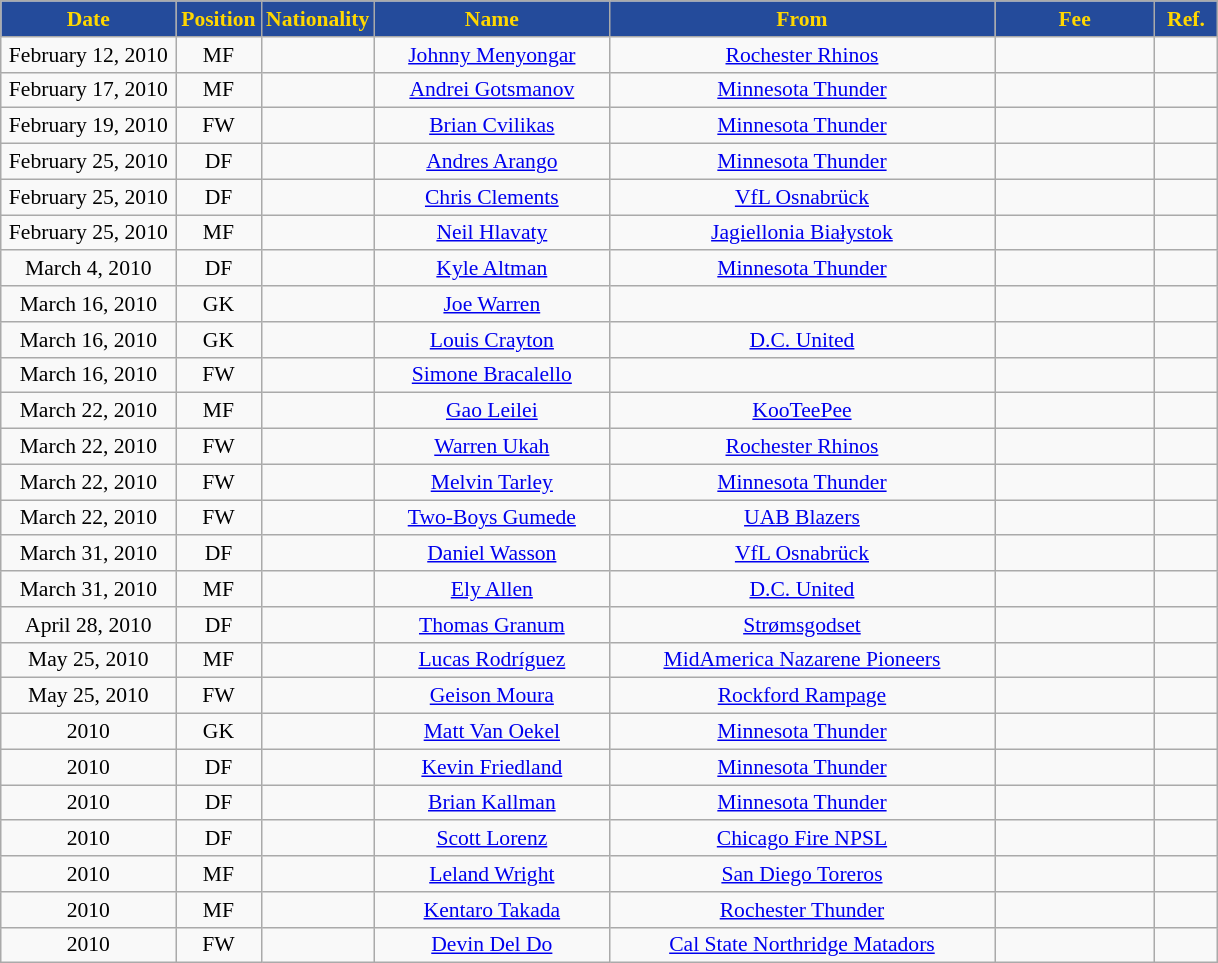<table class="wikitable"  style="text-align:center; font-size:90%; ">
<tr>
<th style="background:#244B9B; color:gold; width:110px;">Date</th>
<th style="background:#244B9B; color:gold; width:50px;">Position</th>
<th style="background:#244B9B; color:gold; width:50px;">Nationality</th>
<th style="background:#244B9B; color:gold; width:150px;">Name</th>
<th style="background:#244B9B; color:gold; width:250px;">From</th>
<th style="background:#244B9B; color:gold; width:100px;">Fee</th>
<th style="background:#244B9B; color:gold; width:35px;">Ref.</th>
</tr>
<tr>
<td>February 12, 2010</td>
<td>MF</td>
<td></td>
<td><a href='#'>Johnny Menyongar</a></td>
<td><a href='#'>Rochester Rhinos</a></td>
<td></td>
<td></td>
</tr>
<tr>
<td>February 17, 2010</td>
<td>MF</td>
<td></td>
<td><a href='#'>Andrei Gotsmanov</a></td>
<td><a href='#'>Minnesota Thunder</a></td>
<td></td>
<td></td>
</tr>
<tr>
<td>February 19, 2010</td>
<td>FW</td>
<td></td>
<td><a href='#'>Brian Cvilikas</a></td>
<td><a href='#'>Minnesota Thunder</a></td>
<td></td>
<td></td>
</tr>
<tr>
<td>February 25, 2010</td>
<td>DF</td>
<td></td>
<td><a href='#'>Andres Arango</a></td>
<td><a href='#'>Minnesota Thunder</a></td>
<td></td>
<td></td>
</tr>
<tr>
<td>February 25, 2010</td>
<td>DF</td>
<td></td>
<td><a href='#'>Chris Clements</a></td>
<td> <a href='#'>VfL Osnabrück</a></td>
<td></td>
<td></td>
</tr>
<tr>
<td>February 25, 2010</td>
<td>MF</td>
<td></td>
<td><a href='#'>Neil Hlavaty</a></td>
<td> <a href='#'>Jagiellonia Białystok</a></td>
<td></td>
<td></td>
</tr>
<tr>
<td>March 4, 2010</td>
<td>DF</td>
<td></td>
<td><a href='#'>Kyle Altman</a></td>
<td><a href='#'>Minnesota Thunder</a></td>
<td></td>
<td></td>
</tr>
<tr>
<td>March 16, 2010</td>
<td>GK</td>
<td></td>
<td><a href='#'>Joe Warren</a></td>
<td></td>
<td></td>
<td></td>
</tr>
<tr>
<td>March 16, 2010</td>
<td>GK</td>
<td></td>
<td><a href='#'>Louis Crayton</a></td>
<td><a href='#'>D.C. United</a></td>
<td></td>
<td></td>
</tr>
<tr>
<td>March 16, 2010</td>
<td>FW</td>
<td></td>
<td><a href='#'>Simone Bracalello</a></td>
<td></td>
<td></td>
<td></td>
</tr>
<tr>
<td>March 22, 2010</td>
<td>MF</td>
<td></td>
<td><a href='#'>Gao Leilei</a></td>
<td> <a href='#'>KooTeePee</a></td>
<td></td>
<td></td>
</tr>
<tr>
<td>March 22, 2010</td>
<td>FW</td>
<td></td>
<td><a href='#'>Warren Ukah</a></td>
<td><a href='#'>Rochester Rhinos</a></td>
<td></td>
<td></td>
</tr>
<tr>
<td>March 22, 2010</td>
<td>FW</td>
<td></td>
<td><a href='#'>Melvin Tarley</a></td>
<td><a href='#'>Minnesota Thunder</a></td>
<td></td>
<td></td>
</tr>
<tr>
<td>March 22, 2010</td>
<td>FW</td>
<td></td>
<td><a href='#'>Two-Boys Gumede</a></td>
<td><a href='#'>UAB Blazers</a></td>
<td></td>
<td></td>
</tr>
<tr>
<td>March 31, 2010</td>
<td>DF</td>
<td></td>
<td><a href='#'>Daniel Wasson</a></td>
<td> <a href='#'>VfL Osnabrück</a></td>
<td></td>
<td></td>
</tr>
<tr>
<td>March 31, 2010</td>
<td>MF</td>
<td></td>
<td><a href='#'>Ely Allen</a></td>
<td><a href='#'>D.C. United</a></td>
<td></td>
<td></td>
</tr>
<tr>
<td>April 28, 2010</td>
<td>DF</td>
<td></td>
<td><a href='#'>Thomas Granum</a></td>
<td> <a href='#'>Strømsgodset</a></td>
<td></td>
<td></td>
</tr>
<tr>
<td>May 25, 2010</td>
<td>MF</td>
<td></td>
<td><a href='#'>Lucas Rodríguez</a></td>
<td><a href='#'>MidAmerica Nazarene Pioneers</a></td>
<td></td>
<td></td>
</tr>
<tr>
<td>May 25, 2010</td>
<td>FW</td>
<td></td>
<td><a href='#'>Geison Moura</a></td>
<td><a href='#'>Rockford Rampage</a></td>
<td></td>
<td></td>
</tr>
<tr>
<td>2010</td>
<td>GK</td>
<td></td>
<td><a href='#'>Matt Van Oekel</a></td>
<td><a href='#'>Minnesota Thunder</a></td>
<td></td>
<td></td>
</tr>
<tr>
<td>2010</td>
<td>DF</td>
<td></td>
<td><a href='#'>Kevin Friedland</a></td>
<td><a href='#'>Minnesota Thunder</a></td>
<td></td>
<td></td>
</tr>
<tr>
<td>2010</td>
<td>DF</td>
<td></td>
<td><a href='#'>Brian Kallman</a></td>
<td><a href='#'>Minnesota Thunder</a></td>
<td></td>
<td></td>
</tr>
<tr>
<td>2010</td>
<td>DF</td>
<td></td>
<td><a href='#'>Scott Lorenz</a></td>
<td><a href='#'>Chicago Fire NPSL</a></td>
<td></td>
<td></td>
</tr>
<tr>
<td>2010</td>
<td>MF</td>
<td></td>
<td><a href='#'>Leland Wright</a></td>
<td><a href='#'>San Diego Toreros</a></td>
<td></td>
<td></td>
</tr>
<tr>
<td>2010</td>
<td>MF</td>
<td></td>
<td><a href='#'>Kentaro Takada</a></td>
<td><a href='#'>Rochester Thunder</a></td>
<td></td>
<td></td>
</tr>
<tr>
<td>2010</td>
<td>FW</td>
<td></td>
<td><a href='#'>Devin Del Do</a></td>
<td><a href='#'>Cal State Northridge Matadors</a></td>
<td></td>
<td></td>
</tr>
</table>
